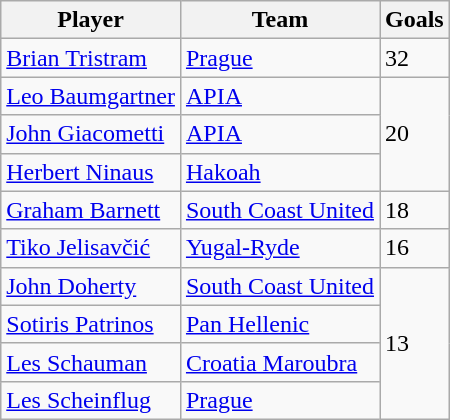<table class="wikitable defaultleft col3right">
<tr>
<th>Player</th>
<th>Team</th>
<th>Goals</th>
</tr>
<tr>
<td><a href='#'>Brian Tristram</a></td>
<td><a href='#'>Prague</a></td>
<td>32</td>
</tr>
<tr>
<td><a href='#'>Leo Baumgartner</a></td>
<td><a href='#'>APIA</a></td>
<td rowspan="3">20</td>
</tr>
<tr>
<td><a href='#'>John Giacometti</a></td>
<td><a href='#'>APIA</a></td>
</tr>
<tr>
<td><a href='#'>Herbert Ninaus</a></td>
<td><a href='#'>Hakoah</a></td>
</tr>
<tr>
<td><a href='#'>Graham Barnett</a></td>
<td><a href='#'>South Coast United</a></td>
<td>18</td>
</tr>
<tr>
<td><a href='#'>Tiko Jelisavčić</a></td>
<td><a href='#'>Yugal-Ryde</a></td>
<td>16</td>
</tr>
<tr>
<td><a href='#'>John Doherty</a></td>
<td><a href='#'>South Coast United</a></td>
<td rowspan="4">13</td>
</tr>
<tr>
<td><a href='#'>Sotiris Patrinos</a></td>
<td><a href='#'>Pan Hellenic</a></td>
</tr>
<tr>
<td><a href='#'>Les Schauman</a></td>
<td><a href='#'>Croatia Maroubra</a></td>
</tr>
<tr>
<td><a href='#'>Les Scheinflug</a></td>
<td><a href='#'>Prague</a></td>
</tr>
</table>
